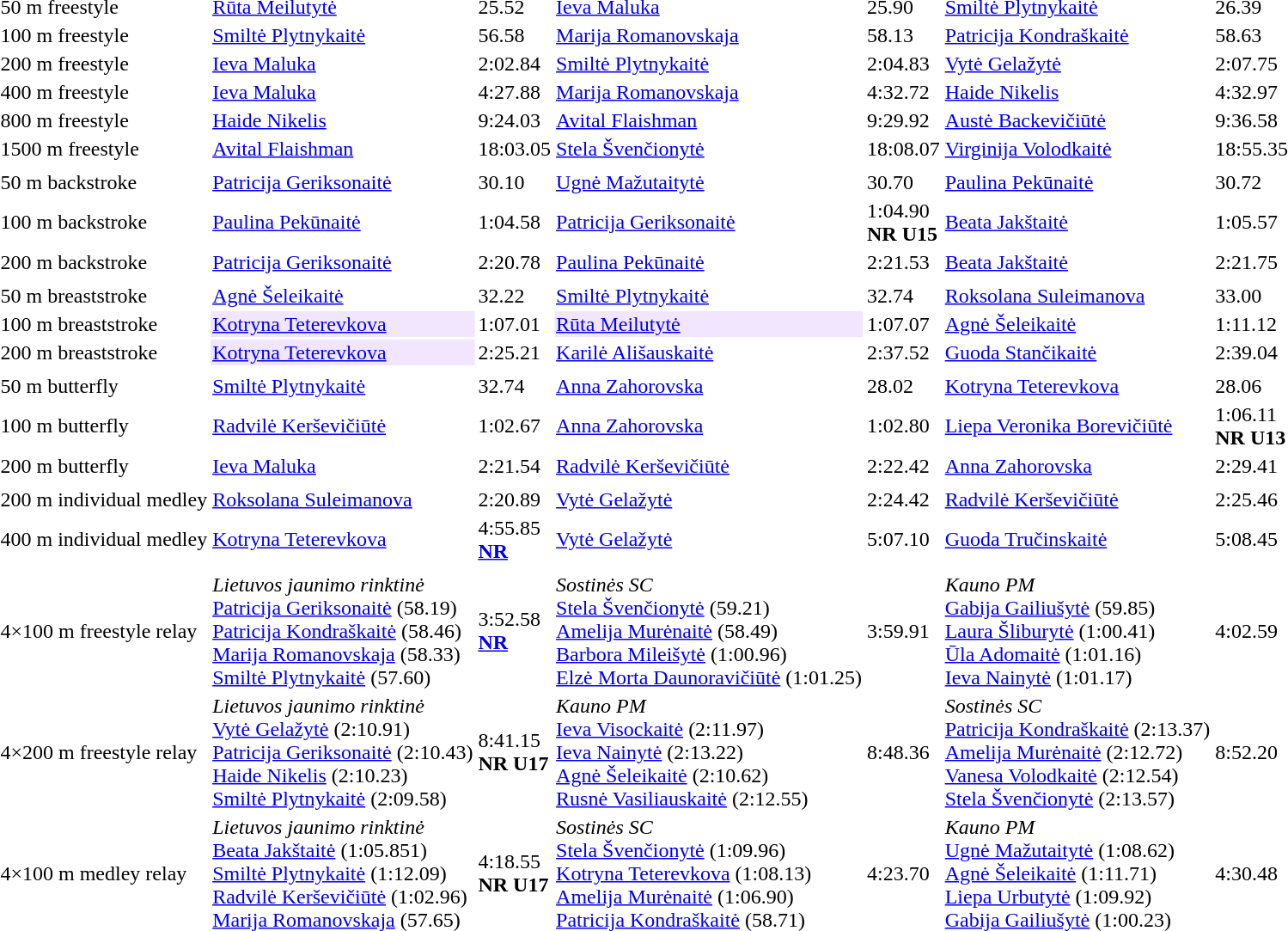<table>
<tr>
<td>50 m freestyle</td>
<td><a href='#'>Rūta Meilutytė</a><br></td>
<td>25.52</td>
<td><a href='#'>Ieva Maluka</a><br></td>
<td>25.90</td>
<td><a href='#'>Smiltė Plytnykaitė</a><br></td>
<td>26.39</td>
</tr>
<tr>
<td>100 m freestyle</td>
<td><a href='#'>Smiltė Plytnykaitė</a><br></td>
<td>56.58</td>
<td><a href='#'>Marija Romanovskaja</a><br></td>
<td>58.13</td>
<td><a href='#'>Patricija Kondraškaitė</a><br></td>
<td>58.63</td>
</tr>
<tr>
<td>200 m freestyle</td>
<td><a href='#'>Ieva Maluka</a><br></td>
<td>2:02.84</td>
<td><a href='#'>Smiltė Plytnykaitė</a><br></td>
<td>2:04.83</td>
<td><a href='#'>Vytė Gelažytė</a><br></td>
<td>2:07.75</td>
</tr>
<tr>
<td>400 m freestyle</td>
<td><a href='#'>Ieva Maluka</a><br></td>
<td>4:27.88</td>
<td><a href='#'>Marija Romanovskaja</a><br></td>
<td>4:32.72</td>
<td><a href='#'>Haide Nikelis</a><br></td>
<td>4:32.97</td>
</tr>
<tr>
<td>800 m freestyle</td>
<td><a href='#'>Haide Nikelis</a><br></td>
<td>9:24.03</td>
<td><a href='#'>Avital Flaishman</a><br></td>
<td>9:29.92</td>
<td><a href='#'>Austė Backevičiūtė</a><br></td>
<td>9:36.58</td>
</tr>
<tr>
<td>1500 m freestyle</td>
<td><a href='#'>Avital Flaishman</a><br></td>
<td>18:03.05</td>
<td><a href='#'>Stela Švenčionytė</a><br></td>
<td>18:08.07</td>
<td><a href='#'>Virginija Volodkaitė</a><br></td>
<td>18:55.35</td>
</tr>
<tr>
<td></td>
<td></td>
<td></td>
<td></td>
<td></td>
<td></td>
<td></td>
</tr>
<tr>
<td>50 m backstroke</td>
<td><a href='#'>Patricija Geriksonaitė</a><br></td>
<td>30.10</td>
<td><a href='#'>Ugnė Mažutaitytė</a><br></td>
<td>30.70</td>
<td><a href='#'>Paulina Pekūnaitė</a><br></td>
<td>30.72</td>
</tr>
<tr>
<td>100 m backstroke</td>
<td><a href='#'>Paulina Pekūnaitė</a><br></td>
<td>1:04.58</td>
<td><a href='#'>Patricija Geriksonaitė</a><br></td>
<td>1:04.90 <br><strong>NR U15</strong></td>
<td><a href='#'>Beata Jakštaitė</a><br></td>
<td>1:05.57</td>
</tr>
<tr>
<td>200 m backstroke</td>
<td><a href='#'>Patricija Geriksonaitė</a><br></td>
<td>2:20.78</td>
<td><a href='#'>Paulina Pekūnaitė</a><br></td>
<td>2:21.53</td>
<td><a href='#'>Beata Jakštaitė</a><br></td>
<td>2:21.75</td>
</tr>
<tr>
<td></td>
<td></td>
<td></td>
<td></td>
<td></td>
<td></td>
<td></td>
</tr>
<tr>
<td>50 m breaststroke</td>
<td><a href='#'>Agnė Šeleikaitė</a><br></td>
<td>32.22</td>
<td><a href='#'>Smiltė Plytnykaitė</a><br></td>
<td>32.74</td>
<td><a href='#'>Roksolana Suleimanova</a><br></td>
<td>33.00</td>
</tr>
<tr>
<td>100 m breaststroke</td>
<td bgcolor=#f2e6ff><a href='#'>Kotryna Teterevkova</a><br></td>
<td>1:07.01</td>
<td bgcolor=#f2e6ff><a href='#'>Rūta Meilutytė</a><br></td>
<td>1:07.07</td>
<td><a href='#'>Agnė Šeleikaitė</a><br></td>
<td>1:11.12</td>
</tr>
<tr>
<td>200 m breaststroke</td>
<td bgcolor=#f2e6ff><a href='#'>Kotryna Teterevkova</a><br></td>
<td>2:25.21</td>
<td><a href='#'>Karilė Ališauskaitė</a><br></td>
<td>2:37.52</td>
<td><a href='#'>Guoda Stančikaitė</a><br></td>
<td>2:39.04</td>
</tr>
<tr>
<td></td>
<td></td>
<td></td>
<td></td>
<td></td>
<td></td>
<td></td>
</tr>
<tr>
<td>50 m butterfly</td>
<td><a href='#'>Smiltė Plytnykaitė</a><br></td>
<td>32.74</td>
<td><a href='#'>Anna Zahorovska</a><br></td>
<td>28.02</td>
<td><a href='#'>Kotryna Teterevkova</a><br></td>
<td>28.06</td>
</tr>
<tr>
<td>100 m butterfly</td>
<td><a href='#'>Radvilė Kerševičiūtė</a><br></td>
<td>1:02.67</td>
<td><a href='#'>Anna Zahorovska</a><br></td>
<td>1:02.80</td>
<td><a href='#'>Liepa Veronika Borevičiūtė</a><br></td>
<td>1:06.11 <br><strong>NR U13</strong></td>
</tr>
<tr>
<td>200 m butterfly</td>
<td><a href='#'>Ieva Maluka</a><br></td>
<td>2:21.54</td>
<td><a href='#'>Radvilė Kerševičiūtė</a><br></td>
<td>2:22.42</td>
<td><a href='#'>Anna Zahorovska</a><br></td>
<td>2:29.41</td>
</tr>
<tr>
<td></td>
<td></td>
<td></td>
<td></td>
<td></td>
<td></td>
<td></td>
</tr>
<tr>
<td>200 m individual medley</td>
<td><a href='#'>Roksolana Suleimanova</a><br></td>
<td>2:20.89</td>
<td><a href='#'>Vytė Gelažytė</a><br></td>
<td>2:24.42</td>
<td><a href='#'>Radvilė Kerševičiūtė</a><br></td>
<td>2:25.46</td>
</tr>
<tr>
<td>400 m individual medley</td>
<td><a href='#'>Kotryna Teterevkova</a><br></td>
<td>4:55.85<br><strong><a href='#'>NR</a></strong></td>
<td><a href='#'>Vytė Gelažytė</a><br></td>
<td>5:07.10</td>
<td><a href='#'>Guoda Tručinskaitė</a><br></td>
<td>5:08.45</td>
</tr>
<tr>
<td></td>
<td></td>
<td></td>
<td></td>
<td></td>
<td></td>
<td></td>
</tr>
<tr>
<td>4×100 m freestyle relay</td>
<td><em>Lietuvos jaunimo rinktinė</em><br><a href='#'>Patricija Geriksonaitė</a> (58.19)<br><a href='#'>Patricija Kondraškaitė</a> (58.46)<br><a href='#'>Marija Romanovskaja</a> (58.33)<br><a href='#'>Smiltė Plytnykaitė</a> (57.60)<br></td>
<td>3:52.58<br><strong><a href='#'>NR</a></strong></td>
<td><em>Sostinės SC</em><br><a href='#'>Stela Švenčionytė</a> (59.21)<br><a href='#'>Amelija Murėnaitė</a> (58.49)<br><a href='#'>Barbora Mileišytė</a> (1:00.96)<br><a href='#'>Elzė Morta Daunoravičiūtė</a> (1:01.25)<br></td>
<td>3:59.91</td>
<td><em>Kauno PM</em><br><a href='#'>Gabija Gailiušytė</a> (59.85)<br><a href='#'>Laura Šliburytė</a> (1:00.41)<br><a href='#'>Ūla Adomaitė</a> (1:01.16)<br><a href='#'>Ieva Nainytė</a> (1:01.17)<br></td>
<td>4:02.59</td>
</tr>
<tr>
<td>4×200 m freestyle relay</td>
<td><em>Lietuvos jaunimo rinktinė</em><br><a href='#'>Vytė Gelažytė</a> (2:10.91)<br><a href='#'>Patricija Geriksonaitė</a> (2:10.43)<br><a href='#'>Haide Nikelis</a> (2:10.23)<br><a href='#'>Smiltė Plytnykaitė</a> (2:09.58)<br></td>
<td>8:41.15<br><strong>NR U17</strong></td>
<td><em>Kauno PM</em><br><a href='#'>Ieva Visockaitė</a> (2:11.97)<br><a href='#'>Ieva Nainytė</a> (2:13.22)<br><a href='#'>Agnė Šeleikaitė</a> (2:10.62)<br><a href='#'>Rusnė Vasiliauskaitė</a> (2:12.55)<br></td>
<td>8:48.36</td>
<td><em>Sostinės SC</em><br><a href='#'>Patricija Kondraškaitė</a> (2:13.37)<br><a href='#'>Amelija Murėnaitė</a> (2:12.72)<br><a href='#'>Vanesa Volodkaitė</a> (2:12.54)<br><a href='#'>Stela Švenčionytė</a> (2:13.57)<br></td>
<td>8:52.20</td>
</tr>
<tr>
<td>4×100 m medley relay</td>
<td><em>Lietuvos jaunimo rinktinė</em><br><a href='#'>Beata Jakštaitė</a> (1:05.851)<br><a href='#'>Smiltė Plytnykaitė</a> (1:12.09)<br><a href='#'>Radvilė Kerševičiūtė</a> (1:02.96)<br><a href='#'>Marija Romanovskaja</a> (57.65)<br></td>
<td>4:18.55<br><strong>NR U17</strong></td>
<td><em>Sostinės SC</em><br><a href='#'>Stela Švenčionytė</a> (1:09.96)<br><a href='#'>Kotryna Teterevkova</a> (1:08.13)<br><a href='#'>Amelija Murėnaitė</a> (1:06.90)<br><a href='#'>Patricija Kondraškaitė</a> (58.71)<br></td>
<td>4:23.70</td>
<td><em>Kauno PM</em><br><a href='#'>Ugnė Mažutaitytė</a> (1:08.62)<br><a href='#'>Agnė Šeleikaitė</a> (1:11.71)<br><a href='#'>Liepa Urbutytė</a> (1:09.92)<br><a href='#'>Gabija Gailiušytė</a> (1:00.23)<br></td>
<td>4:30.48</td>
</tr>
<tr>
</tr>
</table>
